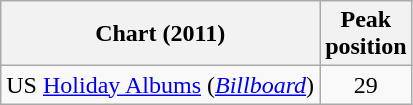<table class="wikitable sortable">
<tr>
<th>Chart (2011)</th>
<th>Peak<br>position</th>
</tr>
<tr>
<td>US <a href='#'>Holiday Albums</a> (<em><a href='#'>Billboard</a></em>)</td>
<td align=center>29</td>
</tr>
</table>
